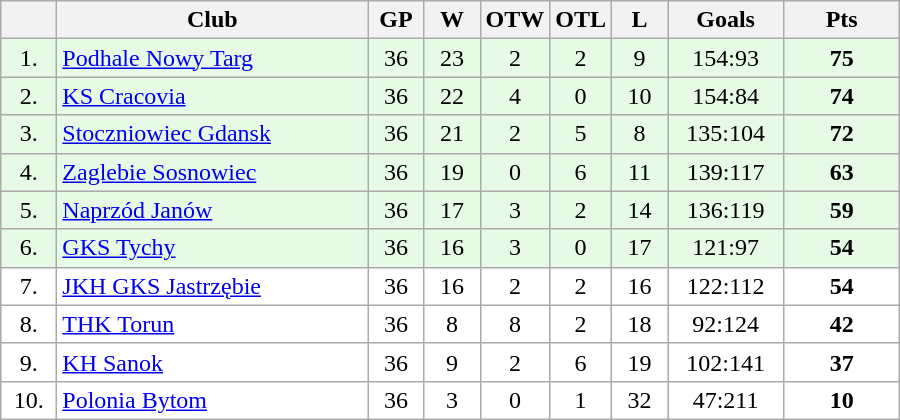<table class="wikitable">
<tr>
<th width="30"></th>
<th width="200">Club</th>
<th width="30">GP</th>
<th width="30">W</th>
<th width="30">OTW</th>
<th width="30">OTL</th>
<th width="30">L</th>
<th width="70">Goals</th>
<th width="70">Pts</th>
</tr>
<tr bgcolor="#e6fae6" align="center">
<td>1.</td>
<td align="left"><a href='#'>Podhale Nowy Targ</a></td>
<td>36</td>
<td>23</td>
<td>2</td>
<td>2</td>
<td>9</td>
<td>154:93</td>
<td><strong>75</strong></td>
</tr>
<tr bgcolor="#e6fae6" align="center">
<td>2.</td>
<td align="left"><a href='#'>KS Cracovia</a></td>
<td>36</td>
<td>22</td>
<td>4</td>
<td>0</td>
<td>10</td>
<td>154:84</td>
<td><strong>74</strong></td>
</tr>
<tr bgcolor="#e6fae6" align="center">
<td>3.</td>
<td align="left"><a href='#'>Stoczniowiec Gdansk</a></td>
<td>36</td>
<td>21</td>
<td>2</td>
<td>5</td>
<td>8</td>
<td>135:104</td>
<td><strong>72</strong></td>
</tr>
<tr bgcolor="#e6fae6" align="center">
<td>4.</td>
<td align="left"><a href='#'>Zaglebie Sosnowiec</a></td>
<td>36</td>
<td>19</td>
<td>0</td>
<td>6</td>
<td>11</td>
<td>139:117</td>
<td><strong>63</strong></td>
</tr>
<tr bgcolor="#e6fae6" align="center">
<td>5.</td>
<td align="left"><a href='#'>Naprzód Janów</a></td>
<td>36</td>
<td>17</td>
<td>3</td>
<td>2</td>
<td>14</td>
<td>136:119</td>
<td><strong>59</strong></td>
</tr>
<tr bgcolor="#e6fae6" align="center">
<td>6.</td>
<td align="left"><a href='#'>GKS Tychy</a></td>
<td>36</td>
<td>16</td>
<td>3</td>
<td>0</td>
<td>17</td>
<td>121:97</td>
<td><strong>54</strong></td>
</tr>
<tr bgcolor="#FFFFFF" align="center">
<td>7.</td>
<td align="left"><a href='#'>JKH GKS Jastrzębie</a></td>
<td>36</td>
<td>16</td>
<td>2</td>
<td>2</td>
<td>16</td>
<td>122:112</td>
<td><strong>54</strong></td>
</tr>
<tr bgcolor="#FFFFFF" align="center">
<td>8.</td>
<td align="left"><a href='#'>THK Torun</a></td>
<td>36</td>
<td>8</td>
<td>8</td>
<td>2</td>
<td>18</td>
<td>92:124</td>
<td><strong>42</strong></td>
</tr>
<tr bgcolor="#FFFFFF" align="center">
<td>9.</td>
<td align="left"><a href='#'>KH Sanok</a></td>
<td>36</td>
<td>9</td>
<td>2</td>
<td>6</td>
<td>19</td>
<td>102:141</td>
<td><strong>37</strong></td>
</tr>
<tr bgcolor="#FFFFFF" align="center">
<td>10.</td>
<td align="left"><a href='#'>Polonia Bytom</a></td>
<td>36</td>
<td>3</td>
<td>0</td>
<td>1</td>
<td>32</td>
<td>47:211</td>
<td><strong>10</strong></td>
</tr>
</table>
